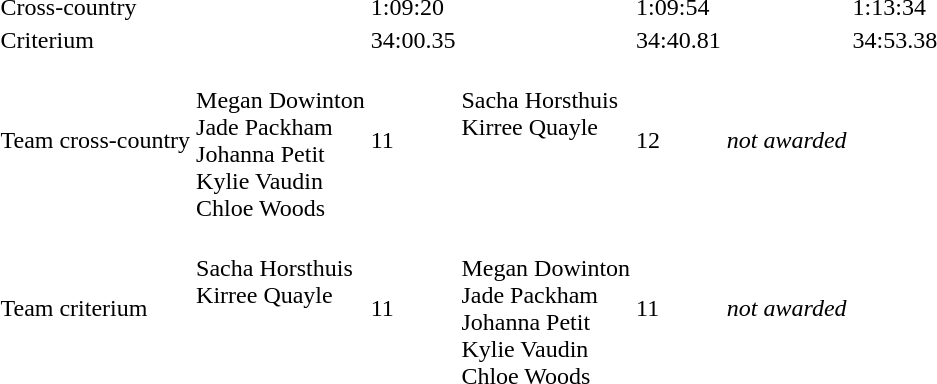<table>
<tr>
<td>Cross-country</td>
<td></td>
<td>1:09:20</td>
<td> </td>
<td>1:09:54</td>
<td></td>
<td>1:13:34</td>
</tr>
<tr>
<td>Criterium</td>
<td></td>
<td>34:00.35</td>
<td></td>
<td>34:40.81</td>
<td></td>
<td>34:53.38</td>
</tr>
<tr>
<td>Team cross-country</td>
<td> <br> Megan Dowinton<br>Jade Packham<br>Johanna Petit<br>Kylie Vaudin<br>Chloe Woods</td>
<td>11</td>
<td valign=top> <br> Sacha Horsthuis <br> Kirree Quayle</td>
<td>12</td>
<td><em>not awarded</em></td>
<td></td>
</tr>
<tr>
<td>Team criterium</td>
<td valign=top> <br>Sacha Horsthuis<br>Kirree Quayle </td>
<td>11</td>
<td> <br>Megan Dowinton<br>Jade Packham<br>Johanna Petit<br>Kylie Vaudin<br>Chloe Woods</td>
<td>11</td>
<td><em> not awarded</em></td>
<td></td>
</tr>
</table>
